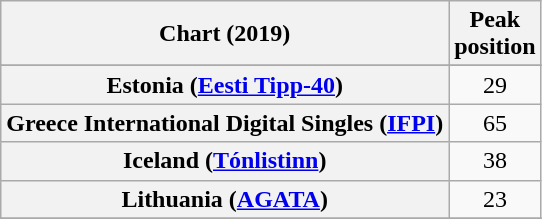<table class="wikitable sortable plainrowheaders" style="text-align:center">
<tr>
<th scope="col">Chart (2019)</th>
<th scope="col">Peak<br>position</th>
</tr>
<tr>
</tr>
<tr>
<th scope="row">Estonia (<a href='#'>Eesti Tipp-40</a>)</th>
<td>29</td>
</tr>
<tr>
<th scope="row">Greece International Digital Singles (<a href='#'>IFPI</a>)</th>
<td>65</td>
</tr>
<tr>
<th scope="row">Iceland (<a href='#'>Tónlistinn</a>)</th>
<td>38</td>
</tr>
<tr>
<th scope="row">Lithuania (<a href='#'>AGATA</a>)</th>
<td>23</td>
</tr>
<tr>
</tr>
<tr>
</tr>
<tr>
</tr>
</table>
